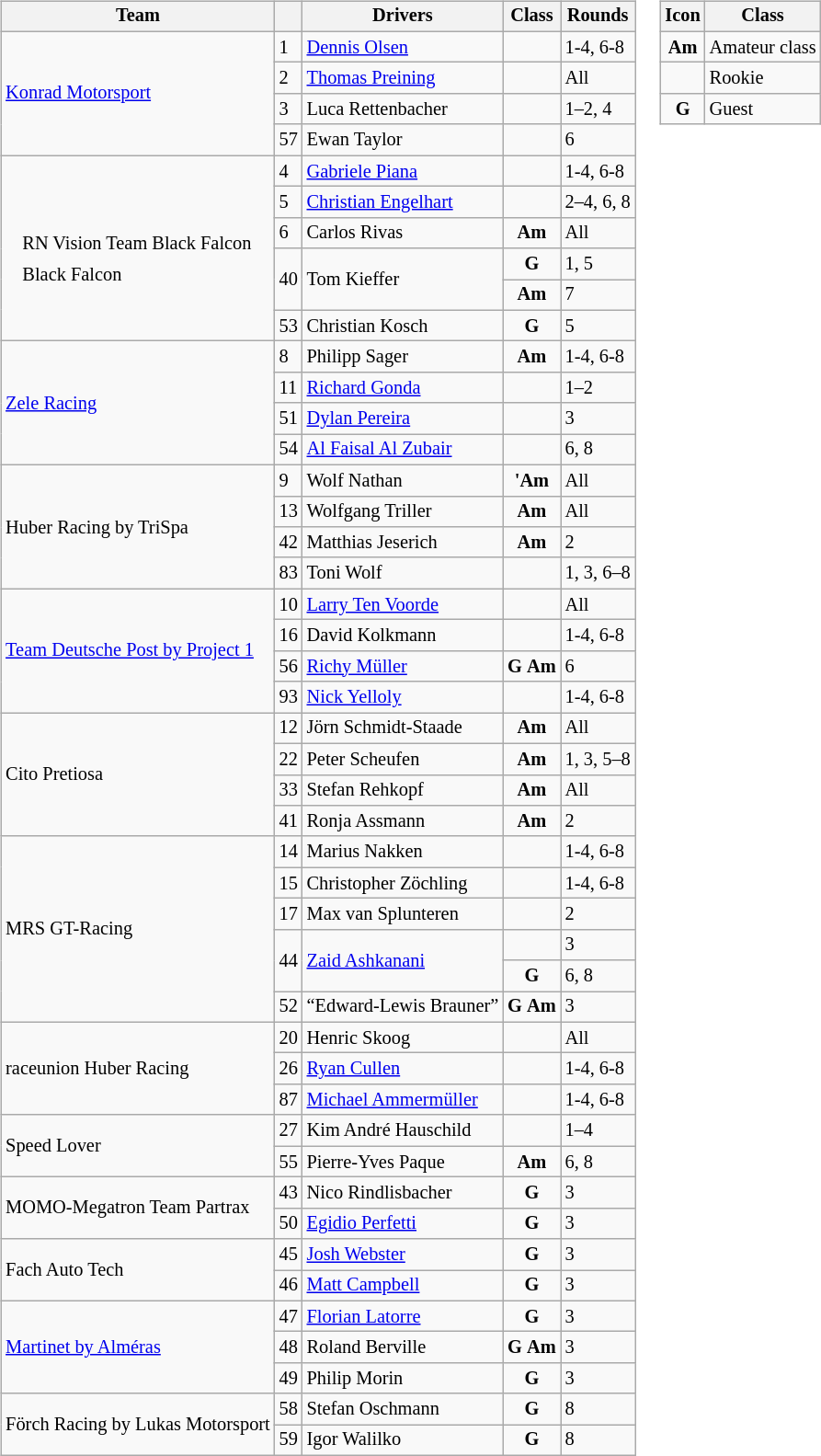<table>
<tr>
<td><br><table class="wikitable" style="font-size: 85%;">
<tr>
<th>Team</th>
<th></th>
<th>Drivers</th>
<th>Class</th>
<th>Rounds</th>
</tr>
<tr>
<td rowspan=4> <a href='#'>Konrad Motorsport</a></td>
<td>1</td>
<td> <a href='#'>Dennis Olsen</a></td>
<td></td>
<td>1-4, 6-8</td>
</tr>
<tr>
<td>2</td>
<td> <a href='#'>Thomas Preining</a></td>
<td align=center></td>
<td>All</td>
</tr>
<tr>
<td>3</td>
<td> Luca Rettenbacher</td>
<td></td>
<td>1–2, 4</td>
</tr>
<tr>
<td>57</td>
<td> Ewan Taylor</td>
<td></td>
<td>6</td>
</tr>
<tr>
<td rowspan=6><br><table style="float: left; border-top:transparent; border-right:transparent; border-bottom:transparent; border-left:transparent;">
<tr>
<td style=" border-top:transparent; border-right:transparent; border-bottom:transparent; border-left:transparent;" rowspan=4></td>
<td style=" border-top:transparent; border-right:transparent; border-bottom:transparent; border-left:transparent;">RN Vision Team Black Falcon</td>
</tr>
<tr>
<td style=" border-top:transparent; border-right:transparent; border-bottom:transparent; border-left:transparent;">Black Falcon</td>
</tr>
</table>
</td>
<td>4</td>
<td> <a href='#'>Gabriele Piana</a></td>
<td></td>
<td>1-4, 6-8</td>
</tr>
<tr>
<td>5</td>
<td> <a href='#'>Christian Engelhart</a></td>
<td></td>
<td>2–4, 6, 8</td>
</tr>
<tr>
<td>6</td>
<td> Carlos Rivas</td>
<td align=center><strong><span>Am</span></strong></td>
<td>All</td>
</tr>
<tr>
<td rowspan=2>40</td>
<td rowspan=2> Tom Kieffer</td>
<td align=center><strong><span>G</span></strong></td>
<td>1, 5</td>
</tr>
<tr>
<td align=center><strong><span>Am</span></strong></td>
<td>7</td>
</tr>
<tr>
<td>53</td>
<td> Christian Kosch</td>
<td align=center><strong><span>G</span></strong></td>
<td>5</td>
</tr>
<tr>
<td rowspan=4> <a href='#'>Zele Racing</a></td>
<td>8</td>
<td> Philipp Sager</td>
<td align=center><strong><span>Am</span></strong></td>
<td>1-4, 6-8</td>
</tr>
<tr>
<td>11</td>
<td> <a href='#'>Richard Gonda</a></td>
<td align=center></td>
<td>1–2</td>
</tr>
<tr>
<td>51</td>
<td> <a href='#'>Dylan Pereira</a></td>
<td></td>
<td>3</td>
</tr>
<tr>
<td>54</td>
<td> <a href='#'>Al Faisal Al Zubair</a></td>
<td align=center></td>
<td>6, 8</td>
</tr>
<tr>
<td rowspan=4> Huber Racing by TriSpa</td>
<td>9</td>
<td> Wolf Nathan</td>
<td align=center><strong>'<span>Am</span></strong></td>
<td>All</td>
</tr>
<tr>
<td>13</td>
<td> Wolfgang Triller</td>
<td align=center><strong><span>Am</span></strong></td>
<td>All</td>
</tr>
<tr>
<td>42</td>
<td> Matthias Jeserich</td>
<td align=center><strong><span>Am</span></strong></td>
<td>2</td>
</tr>
<tr>
<td>83</td>
<td> Toni Wolf</td>
<td align=center></td>
<td>1, 3, 6–8</td>
</tr>
<tr>
<td rowspan=4> <a href='#'>Team Deutsche Post by Project 1</a></td>
<td>10</td>
<td> <a href='#'>Larry Ten Voorde</a></td>
<td align=center></td>
<td>All</td>
</tr>
<tr>
<td>16</td>
<td> David Kolkmann</td>
<td></td>
<td>1-4, 6-8</td>
</tr>
<tr>
<td>56</td>
<td> <a href='#'>Richy Müller</a></td>
<td align=center><strong><span>G</span></strong> <strong><span>Am</span></strong></td>
<td>6</td>
</tr>
<tr>
<td>93</td>
<td> <a href='#'>Nick Yelloly</a></td>
<td></td>
<td>1-4, 6-8</td>
</tr>
<tr>
<td rowspan=4> Cito Pretiosa</td>
<td>12</td>
<td> Jörn Schmidt-Staade</td>
<td align=center><strong><span>Am</span></strong></td>
<td>All</td>
</tr>
<tr>
<td>22</td>
<td> Peter Scheufen</td>
<td align=center><strong><span>Am</span></strong></td>
<td>1, 3, 5–8</td>
</tr>
<tr>
<td>33</td>
<td> Stefan Rehkopf</td>
<td align=center><strong><span>Am</span></strong></td>
<td>All</td>
</tr>
<tr>
<td>41</td>
<td> Ronja Assmann</td>
<td align=center><strong><span>Am</span></strong></td>
<td>2</td>
</tr>
<tr>
<td rowspan=6> MRS GT-Racing</td>
<td>14</td>
<td> Marius Nakken</td>
<td align=center></td>
<td>1-4, 6-8</td>
</tr>
<tr>
<td>15</td>
<td> Christopher Zöchling</td>
<td></td>
<td>1-4, 6-8</td>
</tr>
<tr>
<td>17</td>
<td> Max van Splunteren</td>
<td align=center></td>
<td>2</td>
</tr>
<tr>
<td rowspan=2>44</td>
<td rowspan=2> <a href='#'>Zaid Ashkanani</a></td>
<td align=center></td>
<td>3</td>
</tr>
<tr>
<td align=center><strong><span>G</span></strong> </td>
<td>6, 8</td>
</tr>
<tr>
<td>52</td>
<td> “Edward-Lewis Brauner”</td>
<td align=center><strong><span>G</span></strong> <strong><span>Am</span></strong></td>
<td>3</td>
</tr>
<tr>
<td rowspan=3> raceunion Huber Racing</td>
<td>20</td>
<td> Henric Skoog</td>
<td align=center></td>
<td>All</td>
</tr>
<tr>
<td>26</td>
<td> <a href='#'>Ryan Cullen</a></td>
<td></td>
<td>1-4, 6-8</td>
</tr>
<tr>
<td>87</td>
<td> <a href='#'>Michael Ammermüller</a></td>
<td></td>
<td>1-4, 6-8</td>
</tr>
<tr>
<td rowspan=2> Speed Lover</td>
<td>27</td>
<td> Kim André Hauschild</td>
<td></td>
<td>1–4</td>
</tr>
<tr>
<td>55</td>
<td> Pierre-Yves Paque</td>
<td align=center><strong><span>Am</span></strong></td>
<td>6, 8</td>
</tr>
<tr>
<td rowspan=2> MOMO-Megatron Team Partrax</td>
<td>43</td>
<td> Nico Rindlisbacher</td>
<td align=center><strong><span>G</span></strong></td>
<td>3</td>
</tr>
<tr>
<td>50</td>
<td> <a href='#'>Egidio Perfetti</a></td>
<td align=center><strong><span>G</span></strong></td>
<td>3</td>
</tr>
<tr>
<td rowspan=2> Fach Auto Tech</td>
<td>45</td>
<td> <a href='#'>Josh Webster</a></td>
<td align=center><strong><span>G</span></strong></td>
<td>3</td>
</tr>
<tr>
<td>46</td>
<td> <a href='#'>Matt Campbell</a></td>
<td align=center><strong><span>G</span></strong></td>
<td>3</td>
</tr>
<tr>
<td rowspan=3> <a href='#'>Martinet by Alméras</a></td>
<td>47</td>
<td> <a href='#'>Florian Latorre</a></td>
<td align=center><strong><span>G</span></strong></td>
<td>3</td>
</tr>
<tr>
<td>48</td>
<td> Roland Berville</td>
<td align=center><strong><span>G</span></strong> <strong><span>Am</span></strong></td>
<td>3</td>
</tr>
<tr>
<td>49</td>
<td> Philip Morin</td>
<td align=center><strong><span>G</span></strong></td>
<td>3</td>
</tr>
<tr>
<td rowspan=2> Förch Racing by Lukas Motorsport</td>
<td>58</td>
<td> Stefan Oschmann</td>
<td align=center><strong><span>G</span></strong></td>
<td>8</td>
</tr>
<tr>
<td>59</td>
<td> Igor Walilko</td>
<td align=center><strong><span>G</span></strong></td>
<td>8</td>
</tr>
</table>
</td>
<td valign="top"><br><table class="wikitable" style="font-size: 85%;">
<tr>
<th>Icon</th>
<th>Class</th>
</tr>
<tr>
<td align=center><strong><span>Am</span></strong></td>
<td>Amateur class</td>
</tr>
<tr>
<td align=center></td>
<td>Rookie</td>
</tr>
<tr>
<td align=center><strong><span>G</span></strong></td>
<td>Guest</td>
</tr>
</table>
</td>
</tr>
</table>
